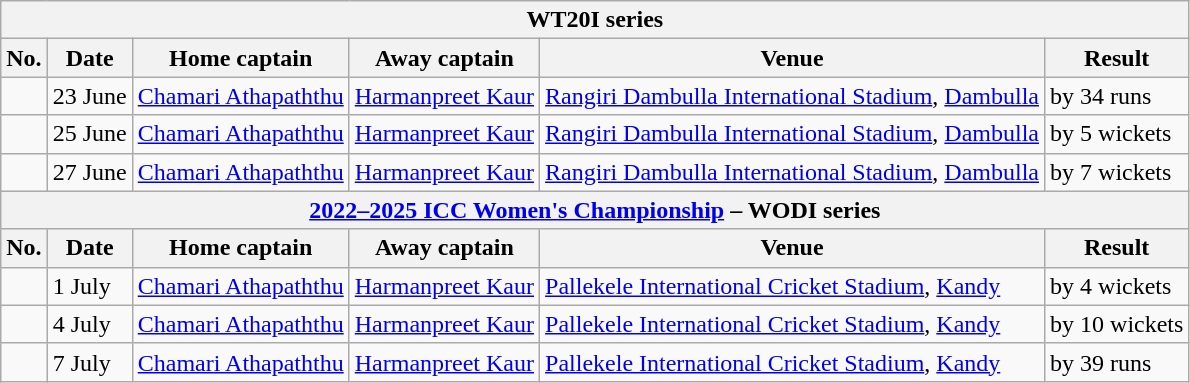<table class="wikitable">
<tr>
<th colspan="9">WT20I series</th>
</tr>
<tr>
<th>No.</th>
<th>Date</th>
<th>Home captain</th>
<th>Away captain</th>
<th>Venue</th>
<th>Result</th>
</tr>
<tr>
<td></td>
<td>23 June</td>
<td><a href='#'>Chamari Athapaththu</a></td>
<td><a href='#'>Harmanpreet Kaur</a></td>
<td><a href='#'>Rangiri Dambulla International Stadium</a>, <a href='#'>Dambulla</a></td>
<td> by 34 runs</td>
</tr>
<tr>
<td></td>
<td>25 June</td>
<td><a href='#'>Chamari Athapaththu</a></td>
<td><a href='#'>Harmanpreet Kaur</a></td>
<td><a href='#'>Rangiri Dambulla International Stadium</a>, <a href='#'>Dambulla</a></td>
<td> by 5 wickets</td>
</tr>
<tr>
<td></td>
<td>27 June</td>
<td><a href='#'>Chamari Athapaththu</a></td>
<td><a href='#'>Harmanpreet Kaur</a></td>
<td><a href='#'>Rangiri Dambulla International Stadium</a>, <a href='#'>Dambulla</a></td>
<td> by 7 wickets</td>
</tr>
<tr>
<th colspan="9"><a href='#'>2022–2025 ICC Women's Championship</a> – WODI series</th>
</tr>
<tr>
<th>No.</th>
<th>Date</th>
<th>Home captain</th>
<th>Away captain</th>
<th>Venue</th>
<th>Result</th>
</tr>
<tr>
<td></td>
<td>1 July</td>
<td><a href='#'>Chamari Athapaththu</a></td>
<td><a href='#'>Harmanpreet Kaur</a></td>
<td><a href='#'>Pallekele International Cricket Stadium</a>, <a href='#'>Kandy</a></td>
<td> by 4 wickets</td>
</tr>
<tr>
<td></td>
<td>4 July</td>
<td><a href='#'>Chamari Athapaththu</a></td>
<td><a href='#'>Harmanpreet Kaur</a></td>
<td><a href='#'>Pallekele International Cricket Stadium</a>, <a href='#'>Kandy</a></td>
<td> by 10 wickets</td>
</tr>
<tr>
<td></td>
<td>7 July</td>
<td><a href='#'>Chamari Athapaththu</a></td>
<td><a href='#'>Harmanpreet Kaur</a></td>
<td><a href='#'>Pallekele International Cricket Stadium</a>, <a href='#'>Kandy</a></td>
<td> by 39 runs</td>
</tr>
</table>
